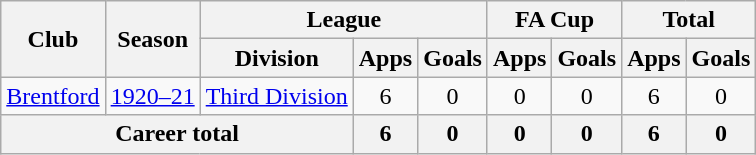<table class="wikitable" style="text-align: center;">
<tr>
<th rowspan="2">Club</th>
<th rowspan="2">Season</th>
<th colspan="3">League</th>
<th colspan="2">FA Cup</th>
<th colspan="2">Total</th>
</tr>
<tr>
<th>Division</th>
<th>Apps</th>
<th>Goals</th>
<th>Apps</th>
<th>Goals</th>
<th>Apps</th>
<th>Goals</th>
</tr>
<tr>
<td><a href='#'>Brentford</a></td>
<td><a href='#'>1920–21</a></td>
<td><a href='#'>Third Division</a></td>
<td>6</td>
<td>0</td>
<td>0</td>
<td>0</td>
<td>6</td>
<td>0</td>
</tr>
<tr>
<th colspan="3">Career total</th>
<th>6</th>
<th>0</th>
<th>0</th>
<th>0</th>
<th>6</th>
<th>0</th>
</tr>
</table>
